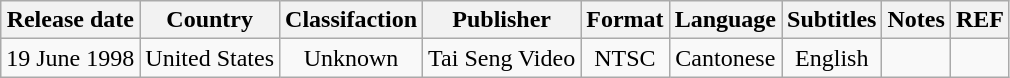<table class="wikitable">
<tr>
<th>Release date<br></th>
<th>Country<br></th>
<th>Classifaction<br></th>
<th>Publisher <br></th>
<th>Format <br></th>
<th>Language</th>
<th>Subtitles</th>
<th>Notes<br></th>
<th>REF</th>
</tr>
<tr style="text-align:center;">
<td>19 June 1998</td>
<td>United States</td>
<td>Unknown</td>
<td>Tai Seng Video</td>
<td>NTSC</td>
<td>Cantonese</td>
<td>English</td>
<td></td>
<td></td>
</tr>
</table>
